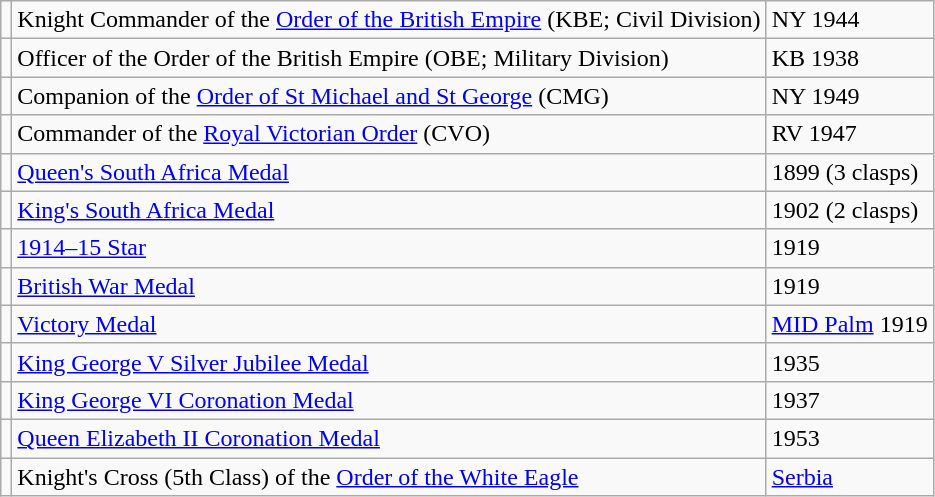<table class="wikitable">
<tr>
<td></td>
<td>Knight Commander of the <a href='#'>Order of the British Empire</a> (KBE; Civil Division)</td>
<td>NY 1944</td>
</tr>
<tr>
<td></td>
<td>Officer of the Order of the British Empire (OBE; Military Division)</td>
<td>KB 1938</td>
</tr>
<tr>
<td></td>
<td>Companion of the <a href='#'>Order of St Michael and St George</a> (CMG)</td>
<td>NY 1949</td>
</tr>
<tr>
<td></td>
<td>Commander of the <a href='#'>Royal Victorian Order</a> (CVO)</td>
<td>RV 1947</td>
</tr>
<tr>
<td></td>
<td><a href='#'>Queen's South Africa Medal</a></td>
<td>1899 (3 clasps)</td>
</tr>
<tr>
<td></td>
<td><a href='#'>King's South Africa Medal</a></td>
<td>1902 (2 clasps)</td>
</tr>
<tr>
<td></td>
<td><a href='#'>1914–15 Star</a></td>
<td>1919</td>
</tr>
<tr>
<td></td>
<td><a href='#'>British War Medal</a></td>
<td>1919</td>
</tr>
<tr>
<td></td>
<td><a href='#'>Victory Medal</a></td>
<td><a href='#'>MID Palm</a> 1919</td>
</tr>
<tr>
<td></td>
<td><a href='#'>King George V Silver Jubilee Medal</a></td>
<td>1935</td>
</tr>
<tr>
<td></td>
<td><a href='#'>King George VI Coronation Medal</a></td>
<td>1937</td>
</tr>
<tr>
<td></td>
<td><a href='#'>Queen Elizabeth II Coronation Medal</a></td>
<td>1953</td>
</tr>
<tr>
<td></td>
<td>Knight's Cross (5th Class) of the <a href='#'>Order of the White Eagle</a></td>
<td><a href='#'>Serbia</a></td>
</tr>
</table>
